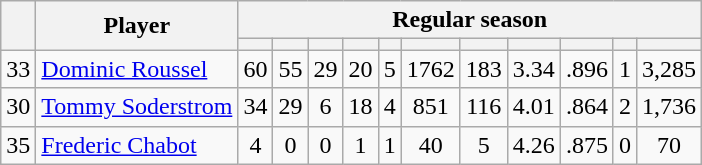<table class="wikitable plainrowheaders" style="text-align:center;">
<tr>
<th scope="col" rowspan="2"></th>
<th scope="col" rowspan="2">Player</th>
<th scope=colgroup colspan=11>Regular season</th>
</tr>
<tr>
<th scope="col"></th>
<th scope="col"></th>
<th scope="col"></th>
<th scope="col"></th>
<th scope="col"></th>
<th scope="col"></th>
<th scope="col"></th>
<th scope="col"></th>
<th scope="col"></th>
<th scope="col"></th>
<th scope="col"></th>
</tr>
<tr>
<td scope="row">33</td>
<td align="left"><a href='#'>Dominic Roussel</a></td>
<td>60</td>
<td>55</td>
<td>29</td>
<td>20</td>
<td>5</td>
<td>1762</td>
<td>183</td>
<td>3.34</td>
<td>.896</td>
<td>1</td>
<td>3,285</td>
</tr>
<tr>
<td scope="row">30</td>
<td align="left"><a href='#'>Tommy Soderstrom</a></td>
<td>34</td>
<td>29</td>
<td>6</td>
<td>18</td>
<td>4</td>
<td>851</td>
<td>116</td>
<td>4.01</td>
<td>.864</td>
<td>2</td>
<td>1,736</td>
</tr>
<tr>
<td scope="row">35</td>
<td align="left"><a href='#'>Frederic Chabot</a></td>
<td>4</td>
<td>0</td>
<td>0</td>
<td>1</td>
<td>1</td>
<td>40</td>
<td>5</td>
<td>4.26</td>
<td>.875</td>
<td>0</td>
<td>70</td>
</tr>
</table>
